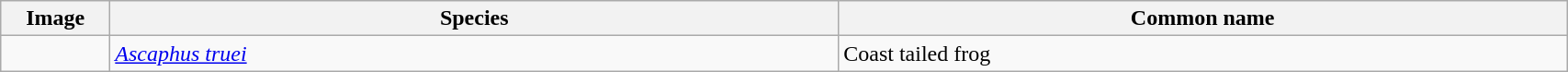<table width=90% class="wikitable">
<tr>
<th width=3%>Image</th>
<th width=25%>Species</th>
<th width=25%>Common name</th>
</tr>
<tr>
<td></td>
<td><em><a href='#'>Ascaphus truei</a></em></td>
<td>Coast tailed frog</td>
</tr>
</table>
